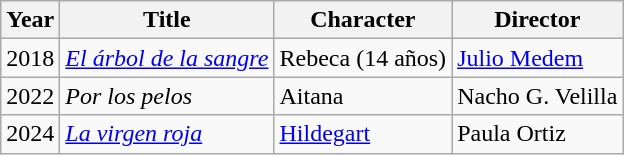<table class="wikitable">
<tr>
<th>Year</th>
<th>Title</th>
<th>Character</th>
<th>Director</th>
</tr>
<tr>
<td>2018</td>
<td><em><a href='#'>El árbol de la sangre</a></em></td>
<td>Rebeca (14 años)</td>
<td><a href='#'>Julio Medem</a></td>
</tr>
<tr>
<td>2022</td>
<td><em>Por los pelos</em></td>
<td>Aitana</td>
<td>Nacho G. Velilla</td>
</tr>
<tr>
<td>2024</td>
<td><em><a href='#'>La virgen roja</a></em></td>
<td><a href='#'>Hildegart</a></td>
<td>Paula Ortiz</td>
</tr>
</table>
